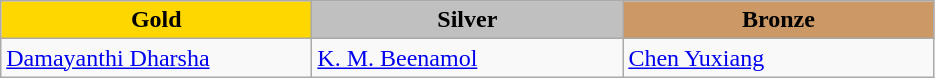<table class="wikitable" style="text-align:left">
<tr align="center">
<td width=200 bgcolor=gold><strong>Gold</strong></td>
<td width=200 bgcolor=silver><strong>Silver</strong></td>
<td width=200 bgcolor=CC9966><strong>Bronze</strong></td>
</tr>
<tr>
<td><a href='#'>Damayanthi Dharsha</a><br><em></em></td>
<td><a href='#'>K. M. Beenamol</a><br><em></em></td>
<td><a href='#'>Chen Yuxiang</a><br><em></em></td>
</tr>
</table>
